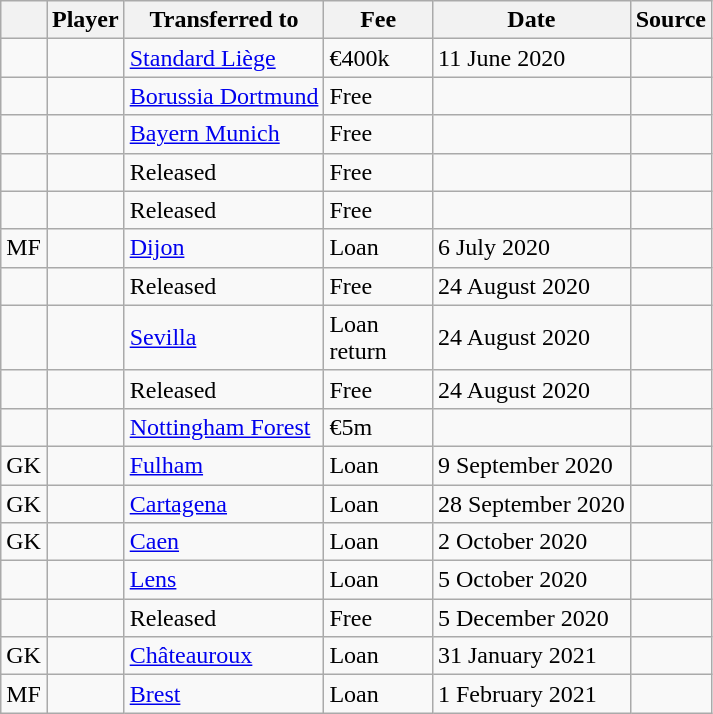<table class="wikitable plainrowheaders sortable">
<tr>
<th></th>
<th scope=col>Player</th>
<th>Transferred to</th>
<th !scope=col; style="width: 65px;">Fee</th>
<th scope=col>Date</th>
<th scope=col>Source</th>
</tr>
<tr>
<td align="center"></td>
<td></td>
<td> <a href='#'>Standard Liège</a></td>
<td>€400k</td>
<td>11 June 2020</td>
<td></td>
</tr>
<tr>
<td align="center"></td>
<td></td>
<td> <a href='#'>Borussia Dortmund</a></td>
<td>Free</td>
<td></td>
<td></td>
</tr>
<tr>
<td align="center"></td>
<td></td>
<td> <a href='#'>Bayern Munich</a></td>
<td>Free</td>
<td></td>
<td></td>
</tr>
<tr>
<td align="center"></td>
<td></td>
<td>Released</td>
<td>Free</td>
<td></td>
<td></td>
</tr>
<tr>
<td align="center"></td>
<td></td>
<td>Released</td>
<td>Free</td>
<td></td>
<td></td>
</tr>
<tr>
<td align="center">MF</td>
<td></td>
<td> <a href='#'>Dijon</a></td>
<td>Loan</td>
<td>6 July 2020</td>
<td></td>
</tr>
<tr>
<td align="center"></td>
<td></td>
<td>Released</td>
<td>Free</td>
<td>24 August 2020</td>
<td></td>
</tr>
<tr>
<td align="center"></td>
<td></td>
<td> <a href='#'>Sevilla</a></td>
<td>Loan return</td>
<td>24 August 2020</td>
<td></td>
</tr>
<tr>
<td align="center"></td>
<td></td>
<td>Released</td>
<td>Free</td>
<td>24 August 2020</td>
<td></td>
</tr>
<tr>
<td align="center"></td>
<td></td>
<td> <a href='#'>Nottingham Forest</a></td>
<td>€5m</td>
<td></td>
<td></td>
</tr>
<tr>
<td align="center">GK</td>
<td></td>
<td> <a href='#'>Fulham</a></td>
<td>Loan</td>
<td>9 September 2020</td>
<td></td>
</tr>
<tr>
<td align="center">GK</td>
<td></td>
<td> <a href='#'>Cartagena</a></td>
<td>Loan</td>
<td>28 September 2020</td>
<td></td>
</tr>
<tr>
<td align="center">GK</td>
<td></td>
<td> <a href='#'>Caen</a></td>
<td>Loan</td>
<td>2 October 2020</td>
<td></td>
</tr>
<tr>
<td align="center"></td>
<td></td>
<td> <a href='#'>Lens</a></td>
<td>Loan</td>
<td>5 October 2020</td>
<td></td>
</tr>
<tr>
<td align="center"></td>
<td></td>
<td>Released</td>
<td>Free</td>
<td>5 December 2020</td>
<td></td>
</tr>
<tr>
<td align="center">GK</td>
<td></td>
<td> <a href='#'>Châteauroux</a></td>
<td>Loan</td>
<td>31 January 2021</td>
<td></td>
</tr>
<tr>
<td align="center">MF</td>
<td></td>
<td> <a href='#'>Brest</a></td>
<td>Loan</td>
<td>1 February 2021</td>
<td></td>
</tr>
</table>
